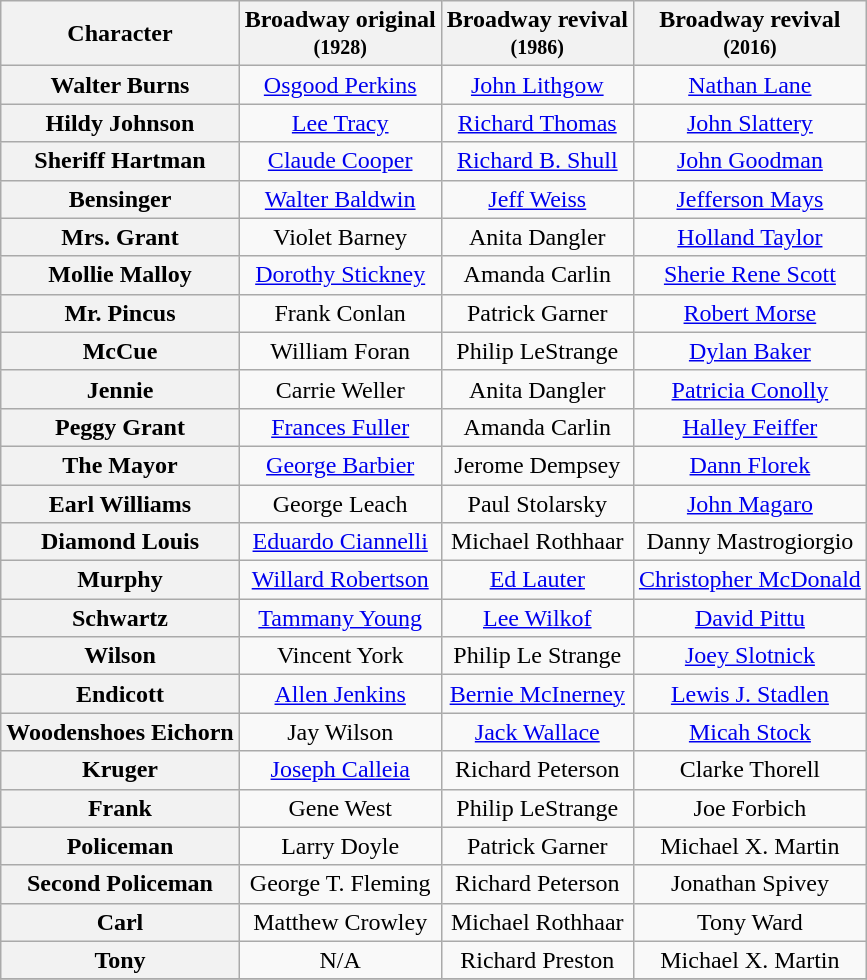<table class="wikitable">
<tr>
<th rowspan="1">Character</th>
<th>Broadway original <br> <small> (1928) </small></th>
<th>Broadway revival <br> <small> (1986) </small> </th>
<th>Broadway revival <br> <small> (2016) </small> </th>
</tr>
<tr>
<th>Walter Burns</th>
<td align="center" ,><a href='#'>Osgood Perkins</a></td>
<td align="center" ,><a href='#'>John Lithgow</a></td>
<td align="center" ,><a href='#'>Nathan Lane</a></td>
</tr>
<tr>
<th>Hildy Johnson</th>
<td align="center" ,><a href='#'>Lee Tracy</a></td>
<td align="center" ,><a href='#'>Richard Thomas</a></td>
<td align="center" ,><a href='#'>John Slattery</a></td>
</tr>
<tr>
<th>Sheriff Hartman</th>
<td align="center" ,><a href='#'>Claude Cooper</a></td>
<td align="center" ,><a href='#'>Richard B. Shull</a></td>
<td align="center" ,><a href='#'>John Goodman</a></td>
</tr>
<tr>
<th>Bensinger</th>
<td align="center" ,><a href='#'>Walter Baldwin</a></td>
<td align="center" ,><a href='#'>Jeff Weiss</a></td>
<td align="center" ,><a href='#'>Jefferson Mays</a></td>
</tr>
<tr>
<th>Mrs. Grant</th>
<td align="center" ,>Violet Barney</td>
<td align="center" ,>Anita Dangler</td>
<td align="center" ,><a href='#'>Holland Taylor</a></td>
</tr>
<tr>
<th>Mollie Malloy</th>
<td align="center" ,><a href='#'>Dorothy Stickney</a></td>
<td align="center" ,>Amanda Carlin</td>
<td align="center" ,><a href='#'>Sherie Rene Scott</a></td>
</tr>
<tr>
<th>Mr. Pincus</th>
<td align="center" ,>Frank Conlan</td>
<td align="center" ,>Patrick Garner</td>
<td align="center" ,><a href='#'>Robert Morse</a></td>
</tr>
<tr>
<th>McCue</th>
<td align="center" ,>William Foran</td>
<td align="center" ,>Philip LeStrange</td>
<td align="center" ,><a href='#'>Dylan Baker</a></td>
</tr>
<tr>
<th>Jennie</th>
<td align="center" ,>Carrie Weller</td>
<td align="center" ,>Anita Dangler</td>
<td align="center" ,><a href='#'>Patricia Conolly</a></td>
</tr>
<tr>
<th>Peggy Grant</th>
<td align="center" ,><a href='#'>Frances Fuller</a></td>
<td align="center" ,>Amanda Carlin</td>
<td align="center" ,><a href='#'>Halley Feiffer</a></td>
</tr>
<tr>
<th>The Mayor</th>
<td align="center" ,><a href='#'>George Barbier</a></td>
<td align="center" ,>Jerome Dempsey</td>
<td align="center" ,><a href='#'>Dann Florek</a></td>
</tr>
<tr>
<th>Earl Williams</th>
<td align="center" ,>George Leach</td>
<td align="center" ,>Paul Stolarsky</td>
<td align="center" ,><a href='#'>John Magaro</a></td>
</tr>
<tr>
<th>Diamond Louis</th>
<td align="center" ,><a href='#'>Eduardo Ciannelli</a></td>
<td align="center" ,>Michael Rothhaar</td>
<td align="center" ,>Danny Mastrogiorgio</td>
</tr>
<tr>
<th>Murphy</th>
<td align="center" ,><a href='#'>Willard Robertson</a></td>
<td align="center" ,><a href='#'>Ed Lauter</a></td>
<td align="center" ,><a href='#'>Christopher McDonald</a></td>
</tr>
<tr>
<th>Schwartz</th>
<td align="center" ,><a href='#'>Tammany Young</a></td>
<td align="center" ,><a href='#'>Lee Wilkof</a></td>
<td align="center" ,><a href='#'>David Pittu</a></td>
</tr>
<tr>
<th>Wilson</th>
<td align="center" ,>Vincent York</td>
<td align="center" ,>Philip Le Strange</td>
<td align="center" ,><a href='#'>Joey Slotnick</a></td>
</tr>
<tr>
<th>Endicott</th>
<td align="center" ,><a href='#'>Allen Jenkins</a></td>
<td align="center" ,><a href='#'>Bernie McInerney</a></td>
<td align="center" ,><a href='#'>Lewis J. Stadlen</a></td>
</tr>
<tr>
<th>Woodenshoes Eichorn</th>
<td align="center" ,>Jay Wilson</td>
<td align="center" ,><a href='#'>Jack Wallace</a></td>
<td align="center" ,><a href='#'>Micah Stock</a></td>
</tr>
<tr>
<th>Kruger</th>
<td align="center" ,><a href='#'>Joseph Calleia</a></td>
<td align="center" ,>Richard Peterson</td>
<td align="center" ,>Clarke Thorell</td>
</tr>
<tr>
<th>Frank</th>
<td align="center" ,>Gene West</td>
<td align="center" ,>Philip LeStrange</td>
<td align="center" ,>Joe Forbich</td>
</tr>
<tr>
<th>Policeman</th>
<td align="center" ,>Larry Doyle</td>
<td align="center" ,>Patrick Garner</td>
<td align="center" ,>Michael X. Martin</td>
</tr>
<tr>
<th>Second Policeman</th>
<td align="center" ,>George T. Fleming</td>
<td align="center" ,>Richard Peterson</td>
<td align="center" ,>Jonathan Spivey</td>
</tr>
<tr>
<th>Carl</th>
<td align="center" ,>Matthew Crowley</td>
<td align="center" ,>Michael Rothhaar</td>
<td align="center" ,>Tony Ward</td>
</tr>
<tr>
<th>Tony</th>
<td align="center" ,>N/A</td>
<td align="center" ,>Richard Preston</td>
<td align="center" ,>Michael X. Martin</td>
</tr>
<tr>
</tr>
</table>
